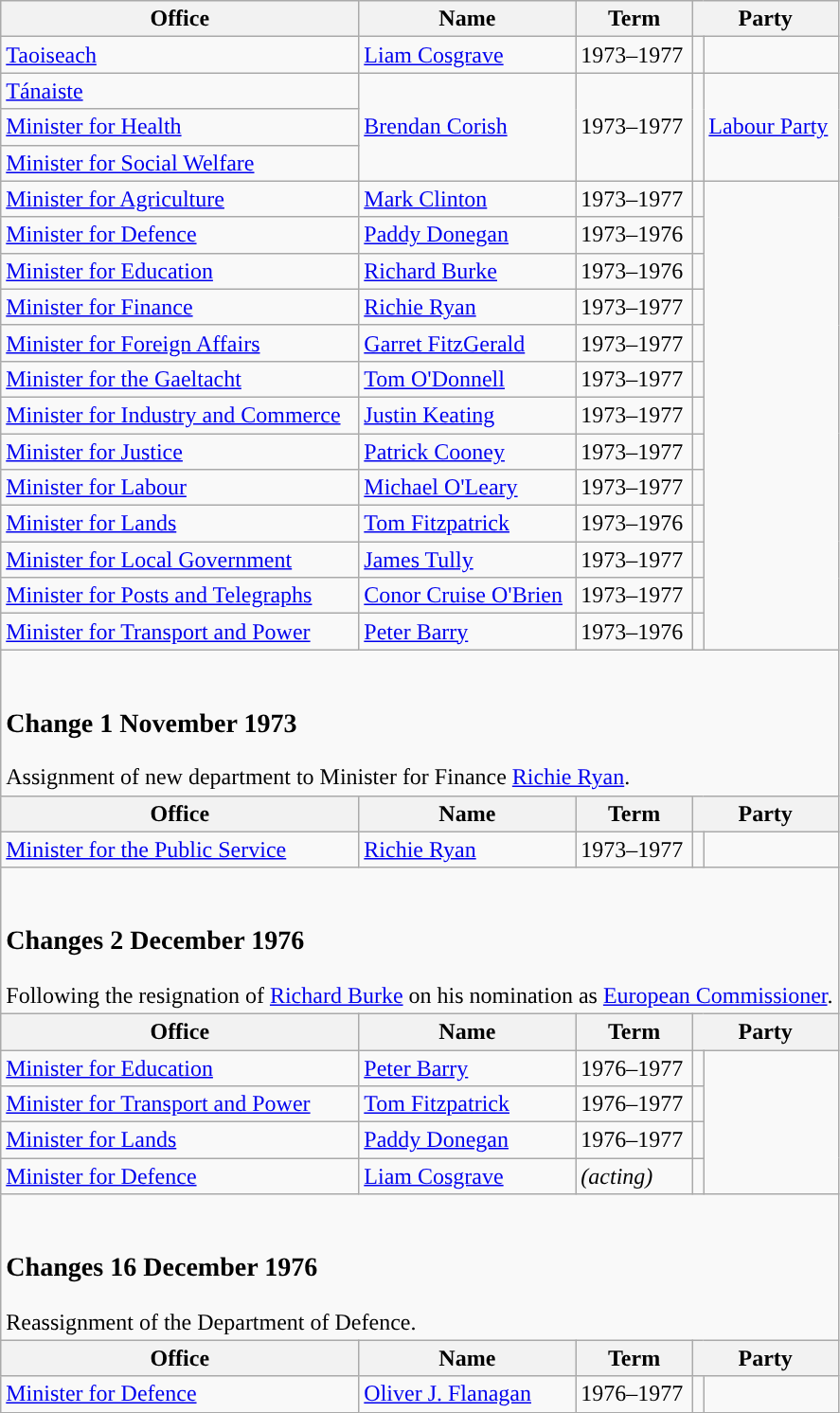<table class="wikitable">
<tr>
<th>Office</th>
<th>Name</th>
<th>Term</th>
<th colspan="2">Party</th>
</tr>
<tr>
<td><a href='#'>Taoiseach</a></td>
<td><a href='#'>Liam Cosgrave</a></td>
<td>1973–1977</td>
<td></td>
</tr>
<tr>
<td><a href='#'>Tánaiste</a></td>
<td rowspan=3><a href='#'>Brendan Corish</a></td>
<td rowspan=3>1973–1977</td>
<td rowspan=3 style="background-color: "></td>
<td rowspan=3><a href='#'>Labour Party</a></td>
</tr>
<tr>
<td><a href='#'>Minister for Health</a></td>
</tr>
<tr>
<td><a href='#'>Minister for Social Welfare</a></td>
</tr>
<tr>
<td><a href='#'>Minister for Agriculture</a></td>
<td><a href='#'>Mark Clinton</a></td>
<td>1973–1977</td>
<td></td>
</tr>
<tr>
<td><a href='#'>Minister for Defence</a></td>
<td><a href='#'>Paddy Donegan</a></td>
<td>1973–1976</td>
<td></td>
</tr>
<tr>
<td><a href='#'>Minister for Education</a></td>
<td><a href='#'>Richard Burke</a></td>
<td>1973–1976</td>
<td></td>
</tr>
<tr>
<td><a href='#'>Minister for Finance</a></td>
<td><a href='#'>Richie Ryan</a></td>
<td>1973–1977</td>
<td></td>
</tr>
<tr>
<td><a href='#'>Minister for Foreign Affairs</a></td>
<td><a href='#'>Garret FitzGerald</a></td>
<td>1973–1977</td>
<td></td>
</tr>
<tr>
<td><a href='#'>Minister for the Gaeltacht</a></td>
<td><a href='#'>Tom O'Donnell</a></td>
<td>1973–1977</td>
<td></td>
</tr>
<tr>
<td><a href='#'>Minister for Industry and Commerce</a></td>
<td><a href='#'>Justin Keating</a></td>
<td>1973–1977</td>
<td></td>
</tr>
<tr>
<td><a href='#'>Minister for Justice</a></td>
<td><a href='#'>Patrick Cooney</a></td>
<td>1973–1977</td>
<td></td>
</tr>
<tr>
<td><a href='#'>Minister for Labour</a></td>
<td><a href='#'>Michael O'Leary</a></td>
<td>1973–1977</td>
<td></td>
</tr>
<tr>
<td><a href='#'>Minister for Lands</a></td>
<td><a href='#'>Tom Fitzpatrick</a></td>
<td>1973–1976</td>
<td></td>
</tr>
<tr>
<td><a href='#'>Minister for Local Government</a></td>
<td><a href='#'>James Tully</a></td>
<td>1973–1977</td>
<td></td>
</tr>
<tr>
<td><a href='#'>Minister for Posts and Telegraphs</a></td>
<td><a href='#'>Conor Cruise O'Brien</a></td>
<td>1973–1977</td>
<td></td>
</tr>
<tr>
<td><a href='#'>Minister for Transport and Power</a></td>
<td><a href='#'>Peter Barry</a></td>
<td>1973–1976</td>
<td></td>
</tr>
<tr>
<td colspan="5"><br><h3>Change 1 November 1973</h3>Assignment of new department to Minister for Finance <a href='#'>Richie Ryan</a>.</td>
</tr>
<tr>
<th>Office</th>
<th>Name</th>
<th>Term</th>
<th colspan="2">Party</th>
</tr>
<tr>
<td><a href='#'>Minister for the Public Service</a></td>
<td><a href='#'>Richie Ryan</a></td>
<td>1973–1977</td>
<td></td>
</tr>
<tr>
<td colspan="5"><br><h3>Changes 2 December 1976</h3>Following the resignation of <a href='#'>Richard Burke</a> on his nomination as <a href='#'>European Commissioner</a>.</td>
</tr>
<tr>
<th>Office</th>
<th>Name</th>
<th>Term</th>
<th colspan="2">Party</th>
</tr>
<tr>
<td><a href='#'>Minister for Education</a></td>
<td><a href='#'>Peter Barry</a></td>
<td>1976–1977</td>
<td></td>
</tr>
<tr>
<td><a href='#'>Minister for Transport and Power</a></td>
<td><a href='#'>Tom Fitzpatrick</a></td>
<td>1976–1977</td>
<td></td>
</tr>
<tr>
<td><a href='#'>Minister for Lands</a></td>
<td><a href='#'>Paddy Donegan</a></td>
<td>1976–1977</td>
<td></td>
</tr>
<tr>
<td><a href='#'>Minister for Defence</a></td>
<td><a href='#'>Liam Cosgrave</a></td>
<td><em>(acting)</em></td>
<td></td>
</tr>
<tr>
<td colspan="5"><br><h3>Changes 16 December 1976</h3>Reassignment of the Department of Defence.</td>
</tr>
<tr>
<th>Office</th>
<th>Name</th>
<th>Term</th>
<th colspan="2">Party</th>
</tr>
<tr>
<td><a href='#'>Minister for Defence</a></td>
<td><a href='#'>Oliver J. Flanagan</a></td>
<td>1976–1977</td>
<td></td>
</tr>
</table>
